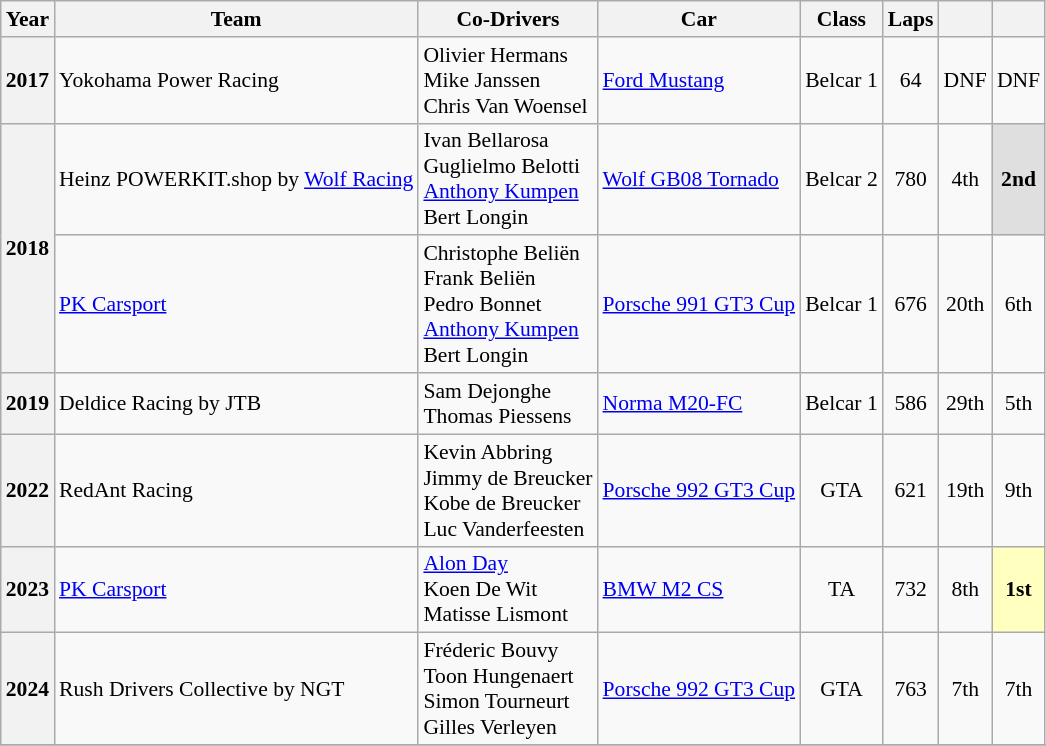<table class="wikitable" style="text-align:center; font-size:90%">
<tr>
<th>Year</th>
<th>Team</th>
<th>Co-Drivers</th>
<th>Car</th>
<th>Class</th>
<th>Laps</th>
<th></th>
<th></th>
</tr>
<tr>
<th>2017</th>
<td align="left"> Yokohama Power Racing</td>
<td align="left"> Olivier Hermans<br> Mike Janssen<br> Chris Van Woensel</td>
<td align="left"><a href='#'>Ford Mustang</a></td>
<td>Belcar 1</td>
<td>64</td>
<td>DNF</td>
<td>DNF</td>
</tr>
<tr>
<th rowspan=2>2018</th>
<td align="left"> Heinz POWERKIT.shop by <a href='#'>Wolf Racing</a></td>
<td align="left"> Ivan Bellarosa<br> Guglielmo Belotti<br> <a href='#'>Anthony Kumpen</a><br> Bert Longin</td>
<td align="left"><a href='#'>Wolf GB08 Tornado</a></td>
<td>Belcar 2</td>
<td>780</td>
<td>4th</td>
<th style="background:#DFDFDF;">2nd</th>
</tr>
<tr>
<td align="left"> <a href='#'>PK Carsport</a></td>
<td align="left"> Christophe Beliën<br> Frank Beliën<br> Pedro Bonnet<br> <a href='#'>Anthony Kumpen</a><br> Bert Longin</td>
<td align="left"><a href='#'>Porsche 991 GT3 Cup</a></td>
<td>Belcar 1</td>
<td>676</td>
<td>20th</td>
<td>6th</td>
</tr>
<tr>
<th>2019</th>
<td align=left> Deldice Racing by JTB</td>
<td align=left> Sam Dejonghe<br> Thomas Piessens</td>
<td align=left><a href='#'>Norma M20-FC</a></td>
<td>Belcar 1</td>
<td>586</td>
<td>29th</td>
<td>5th</td>
</tr>
<tr>
<th>2022</th>
<td align="left"> RedAnt Racing</td>
<td align="left"> Kevin Abbring<br> Jimmy de Breucker<br> Kobe de Breucker<br> Luc Vanderfeesten</td>
<td align="left"><a href='#'>Porsche 992 GT3 Cup</a></td>
<td>GTA</td>
<td>621</td>
<td>19th</td>
<td>9th</td>
</tr>
<tr>
<th>2023</th>
<td align="left"> <a href='#'>PK Carsport</a></td>
<td align="left"> <a href='#'>Alon Day</a><br> Koen De Wit<br> Matisse Lismont</td>
<td align="left"><a href='#'>BMW M2 CS</a></td>
<td>TA</td>
<td>732</td>
<td>8th</td>
<th style="background:#FFFFBF;">1st</th>
</tr>
<tr>
<th>2024</th>
<td align="left"> Rush Drivers Collective by NGT</td>
<td align="left"> Fréderic Bouvy<br> Toon Hungenaert<br> Simon Tourneurt<br> Gilles Verleyen</td>
<td align="left"><a href='#'>Porsche 992 GT3 Cup</a></td>
<td>GTA</td>
<td>763</td>
<td>7th</td>
<td>7th</td>
</tr>
<tr>
</tr>
</table>
